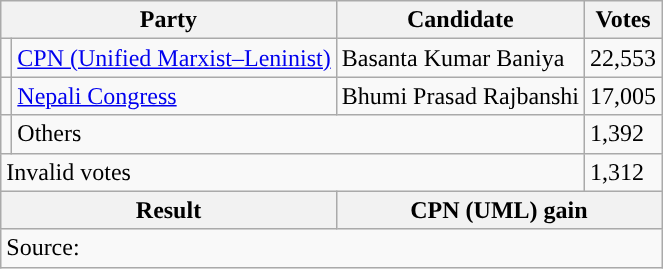<table class="wikitable">
<tr>
<th colspan="2">Party</th>
<th>Candidate</th>
<th>Votes</th>
</tr>
<tr>
<td style="background-color:"></td>
<td><a href='#'>CPN (Unified Marxist–Leninist)</a></td>
<td>Basanta Kumar Baniya</td>
<td>22,553</td>
</tr>
<tr>
<td style="background-color:"></td>
<td><a href='#'>Nepali Congress</a></td>
<td>Bhumi Prasad Rajbanshi</td>
<td>17,005</td>
</tr>
<tr>
<td></td>
<td colspan="2">Others</td>
<td>1,392</td>
</tr>
<tr>
<td colspan="3">Invalid votes</td>
<td>1,312</td>
</tr>
<tr>
<th colspan="2">Result</th>
<th colspan="2">CPN (UML) gain</th>
</tr>
<tr>
<td colspan="4">Source: </td>
</tr>
</table>
